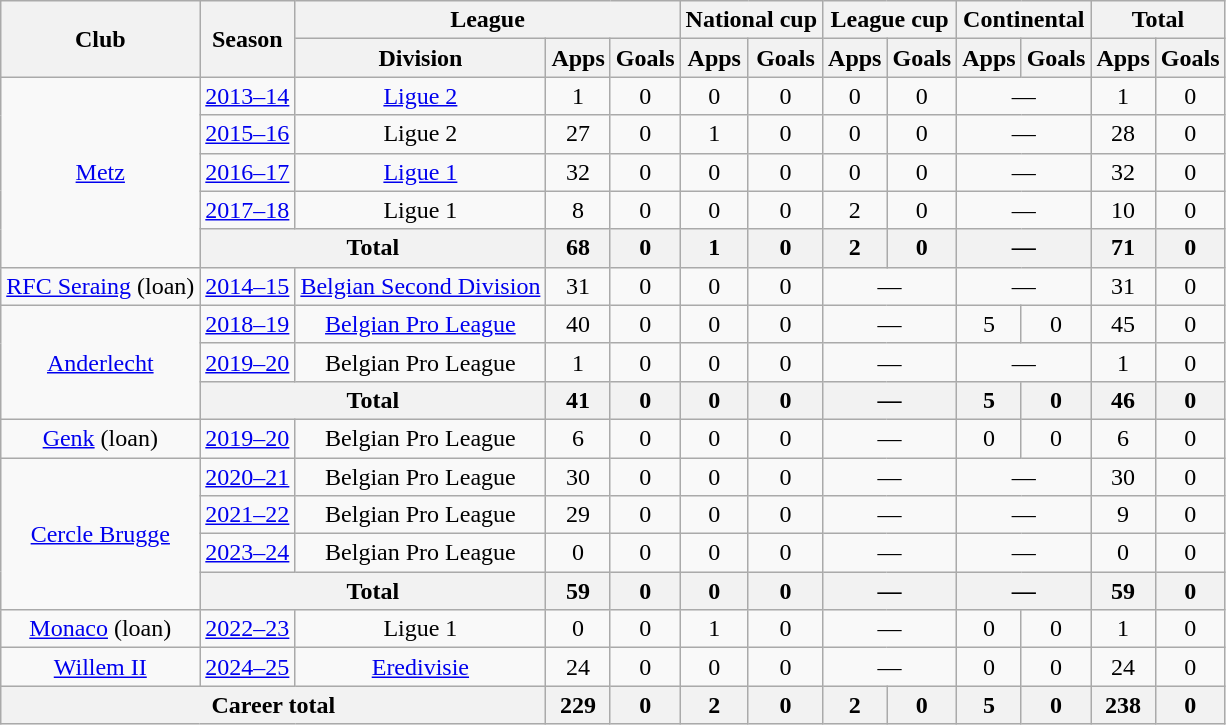<table class="wikitable" style="text-align:center">
<tr>
<th rowspan="2">Club</th>
<th rowspan="2">Season</th>
<th colspan="3">League</th>
<th colspan="2">National cup</th>
<th colspan="2">League cup</th>
<th colspan="2">Continental</th>
<th colspan="2">Total</th>
</tr>
<tr>
<th>Division</th>
<th>Apps</th>
<th>Goals</th>
<th>Apps</th>
<th>Goals</th>
<th>Apps</th>
<th>Goals</th>
<th>Apps</th>
<th>Goals</th>
<th>Apps</th>
<th>Goals</th>
</tr>
<tr>
<td rowspan="5"><a href='#'>Metz</a></td>
<td><a href='#'>2013–14</a></td>
<td><a href='#'>Ligue 2</a></td>
<td>1</td>
<td>0</td>
<td>0</td>
<td>0</td>
<td>0</td>
<td>0</td>
<td colspan="2">—</td>
<td>1</td>
<td>0</td>
</tr>
<tr>
<td><a href='#'>2015–16</a></td>
<td>Ligue 2</td>
<td>27</td>
<td>0</td>
<td>1</td>
<td>0</td>
<td>0</td>
<td>0</td>
<td colspan="2">—</td>
<td>28</td>
<td>0</td>
</tr>
<tr>
<td><a href='#'>2016–17</a></td>
<td><a href='#'>Ligue 1</a></td>
<td>32</td>
<td>0</td>
<td>0</td>
<td>0</td>
<td>0</td>
<td>0</td>
<td colspan="2">—</td>
<td>32</td>
<td>0</td>
</tr>
<tr>
<td><a href='#'>2017–18</a></td>
<td>Ligue 1</td>
<td>8</td>
<td>0</td>
<td>0</td>
<td>0</td>
<td>2</td>
<td>0</td>
<td colspan="2">—</td>
<td>10</td>
<td>0</td>
</tr>
<tr>
<th colspan="2">Total</th>
<th>68</th>
<th>0</th>
<th>1</th>
<th>0</th>
<th>2</th>
<th>0</th>
<th colspan="2">—</th>
<th>71</th>
<th>0</th>
</tr>
<tr>
<td><a href='#'>RFC Seraing</a> (loan)</td>
<td><a href='#'>2014–15</a></td>
<td><a href='#'>Belgian Second Division</a></td>
<td>31</td>
<td>0</td>
<td>0</td>
<td>0</td>
<td colspan="2">—</td>
<td colspan="2">—</td>
<td>31</td>
<td>0</td>
</tr>
<tr>
<td rowspan="3"><a href='#'>Anderlecht</a></td>
<td><a href='#'>2018–19</a></td>
<td><a href='#'>Belgian Pro League</a></td>
<td>40</td>
<td>0</td>
<td>0</td>
<td>0</td>
<td colspan="2">—</td>
<td>5</td>
<td>0</td>
<td>45</td>
<td>0</td>
</tr>
<tr>
<td><a href='#'>2019–20</a></td>
<td>Belgian Pro League</td>
<td>1</td>
<td>0</td>
<td>0</td>
<td>0</td>
<td colspan="2">—</td>
<td colspan="2">—</td>
<td>1</td>
<td>0</td>
</tr>
<tr>
<th colspan="2">Total</th>
<th>41</th>
<th>0</th>
<th>0</th>
<th>0</th>
<th colspan="2">—</th>
<th>5</th>
<th>0</th>
<th>46</th>
<th>0</th>
</tr>
<tr>
<td><a href='#'>Genk</a> (loan)</td>
<td><a href='#'>2019–20</a></td>
<td>Belgian Pro League</td>
<td>6</td>
<td>0</td>
<td>0</td>
<td>0</td>
<td colspan="2">—</td>
<td>0</td>
<td>0</td>
<td>6</td>
<td>0</td>
</tr>
<tr>
<td rowspan="4"><a href='#'>Cercle Brugge</a></td>
<td><a href='#'>2020–21</a></td>
<td>Belgian Pro League</td>
<td>30</td>
<td>0</td>
<td>0</td>
<td>0</td>
<td colspan="2">—</td>
<td colspan="2">—</td>
<td>30</td>
<td>0</td>
</tr>
<tr>
<td><a href='#'>2021–22</a></td>
<td>Belgian Pro League</td>
<td>29</td>
<td>0</td>
<td>0</td>
<td>0</td>
<td colspan="2">—</td>
<td colspan="2">—</td>
<td>9</td>
<td>0</td>
</tr>
<tr>
<td><a href='#'>2023–24</a></td>
<td>Belgian Pro League</td>
<td>0</td>
<td>0</td>
<td>0</td>
<td>0</td>
<td colspan="2">—</td>
<td colspan="2">—</td>
<td>0</td>
<td>0</td>
</tr>
<tr>
<th colspan="2">Total</th>
<th>59</th>
<th>0</th>
<th>0</th>
<th>0</th>
<th colspan="2">—</th>
<th colspan="2">—</th>
<th>59</th>
<th>0</th>
</tr>
<tr>
<td><a href='#'>Monaco</a> (loan)</td>
<td><a href='#'>2022–23</a></td>
<td>Ligue 1</td>
<td>0</td>
<td>0</td>
<td>1</td>
<td>0</td>
<td colspan="2">—</td>
<td>0</td>
<td>0</td>
<td>1</td>
<td>0</td>
</tr>
<tr>
<td><a href='#'>Willem II</a></td>
<td><a href='#'>2024–25</a></td>
<td><a href='#'>Eredivisie</a></td>
<td>24</td>
<td>0</td>
<td>0</td>
<td>0</td>
<td colspan="2">—</td>
<td>0</td>
<td>0</td>
<td>24</td>
<td>0</td>
</tr>
<tr>
<th colspan="3">Career total</th>
<th>229</th>
<th>0</th>
<th>2</th>
<th>0</th>
<th>2</th>
<th>0</th>
<th>5</th>
<th>0</th>
<th>238</th>
<th>0</th>
</tr>
</table>
